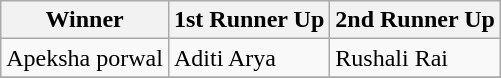<table class="wikitable">
<tr>
<th>Winner</th>
<th>1st Runner Up</th>
<th>2nd Runner Up</th>
</tr>
<tr>
<td>Apeksha porwal</td>
<td>Aditi Arya</td>
<td>Rushali Rai</td>
</tr>
<tr>
</tr>
</table>
